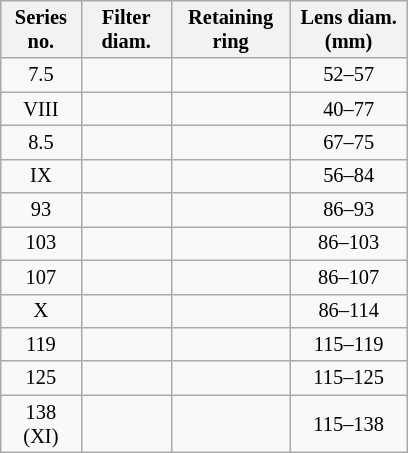<table class="wikitable" style="text-align:center;font-size:85%;width:20em;">
<tr>
<th>Series no.</th>
<th>Filter diam.</th>
<th>Retaining ring</th>
<th>Lens diam. (mm)</th>
</tr>
<tr>
<td>7.5</td>
<td></td>
<td></td>
<td>52–57</td>
</tr>
<tr>
<td>VIII</td>
<td></td>
<td></td>
<td>40–77</td>
</tr>
<tr>
<td>8.5</td>
<td></td>
<td></td>
<td>67–75</td>
</tr>
<tr>
<td>IX</td>
<td></td>
<td></td>
<td>56–84</td>
</tr>
<tr>
<td>93</td>
<td></td>
<td></td>
<td>86–93</td>
</tr>
<tr>
<td>103</td>
<td></td>
<td></td>
<td>86–103</td>
</tr>
<tr>
<td>107</td>
<td></td>
<td></td>
<td>86–107</td>
</tr>
<tr>
<td>X</td>
<td></td>
<td></td>
<td>86–114</td>
</tr>
<tr>
<td>119</td>
<td></td>
<td></td>
<td>115–119</td>
</tr>
<tr>
<td>125</td>
<td></td>
<td></td>
<td>115–125</td>
</tr>
<tr>
<td>138 (XI)</td>
<td></td>
<td></td>
<td>115–138</td>
</tr>
</table>
